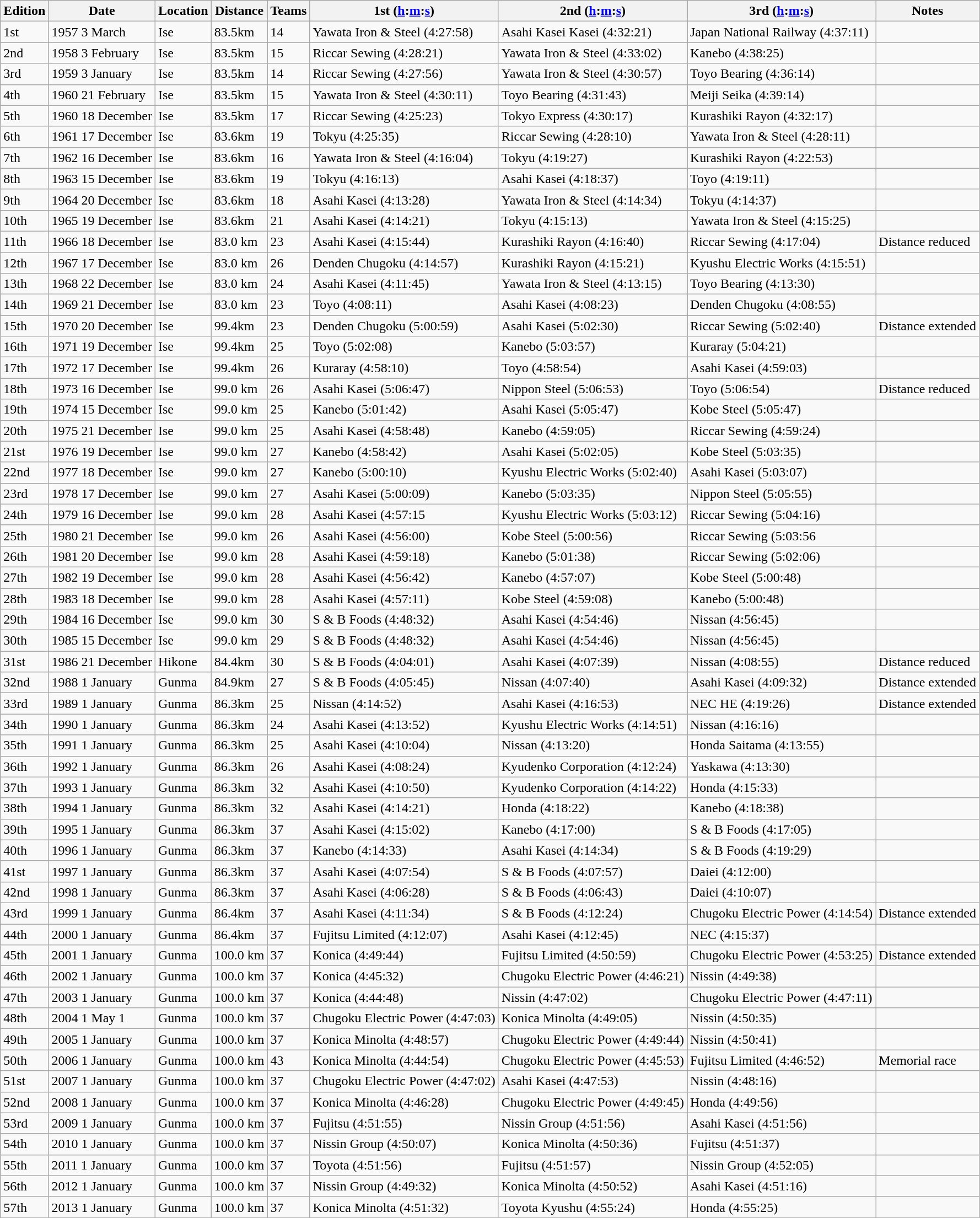<table class="wikitable">
<tr>
<th>Edition</th>
<th>Date</th>
<th>Location</th>
<th>Distance</th>
<th>Teams</th>
<th>1st (<a href='#'>h</a>:<a href='#'>m</a>:<a href='#'>s</a>)</th>
<th>2nd (<a href='#'>h</a>:<a href='#'>m</a>:<a href='#'>s</a>)</th>
<th>3rd (<a href='#'>h</a>:<a href='#'>m</a>:<a href='#'>s</a>)</th>
<th>Notes</th>
</tr>
<tr>
<td>1st</td>
<td>1957 3 March</td>
<td>Ise</td>
<td>83.5km</td>
<td>14</td>
<td>Yawata Iron & Steel (4:27:58)</td>
<td>Asahi Kasei Kasei (4:32:21)</td>
<td>Japan National Railway (4:37:11)</td>
<td></td>
</tr>
<tr>
<td>2nd</td>
<td>1958 3 February</td>
<td>Ise</td>
<td>83.5km</td>
<td>15</td>
<td>Riccar Sewing (4:28:21)</td>
<td>Yawata Iron & Steel (4:33:02)</td>
<td>Kanebo (4:38:25)</td>
<td></td>
</tr>
<tr>
<td>3rd</td>
<td>1959 3 January</td>
<td>Ise</td>
<td>83.5km</td>
<td>14</td>
<td>Riccar Sewing (4:27:56)</td>
<td>Yawata Iron & Steel (4:30:57)</td>
<td>Toyo Bearing (4:36:14)</td>
<td></td>
</tr>
<tr>
<td>4th</td>
<td>1960 21 February</td>
<td>Ise</td>
<td>83.5km</td>
<td>15</td>
<td>Yawata Iron & Steel (4:30:11)</td>
<td>Toyo Bearing (4:31:43)</td>
<td>Meiji Seika (4:39:14)</td>
<td></td>
</tr>
<tr>
<td>5th</td>
<td>1960 18 December</td>
<td>Ise</td>
<td>83.5km</td>
<td>17</td>
<td>Riccar Sewing (4:25:23)</td>
<td>Tokyo Express (4:30:17)</td>
<td>Kurashiki Rayon (4:32:17)</td>
<td></td>
</tr>
<tr>
<td>6th</td>
<td>1961 17 December</td>
<td>Ise</td>
<td>83.6km</td>
<td>19</td>
<td>Tokyu (4:25:35)</td>
<td>Riccar Sewing (4:28:10)</td>
<td>Yawata Iron & Steel (4:28:11)</td>
<td></td>
</tr>
<tr>
<td>7th</td>
<td>1962 16 December</td>
<td>Ise</td>
<td>83.6km</td>
<td>16</td>
<td>Yawata Iron & Steel (4:16:04)</td>
<td>Tokyu (4:19:27)</td>
<td>Kurashiki Rayon (4:22:53)</td>
<td></td>
</tr>
<tr>
<td>8th</td>
<td>1963 15 December</td>
<td>Ise</td>
<td>83.6km</td>
<td>19</td>
<td>Tokyu (4:16:13)</td>
<td>Asahi Kasei (4:18:37)</td>
<td>Toyo (4:19:11)</td>
<td></td>
</tr>
<tr>
<td>9th</td>
<td>1964 20 December</td>
<td>Ise</td>
<td>83.6km</td>
<td>18</td>
<td>Asahi Kasei (4:13:28)</td>
<td>Yawata Iron & Steel (4:14:34)</td>
<td>Tokyu (4:14:37)</td>
<td></td>
</tr>
<tr>
<td>10th</td>
<td>1965 19 December</td>
<td>Ise</td>
<td>83.6km</td>
<td>21</td>
<td>Asahi Kasei (4:14:21)</td>
<td>Tokyu (4:15:13)</td>
<td>Yawata Iron & Steel (4:15:25)</td>
<td></td>
</tr>
<tr>
<td>11th</td>
<td>1966 18 December</td>
<td>Ise</td>
<td>83.0 km</td>
<td>23</td>
<td>Asahi Kasei (4:15:44)</td>
<td>Kurashiki Rayon (4:16:40)</td>
<td>Riccar Sewing (4:17:04)</td>
<td>Distance reduced</td>
</tr>
<tr>
<td>12th</td>
<td>1967 17 December</td>
<td>Ise</td>
<td>83.0 km</td>
<td>26</td>
<td>Denden Chugoku (4:14:57)</td>
<td>Kurashiki Rayon (4:15:21)</td>
<td>Kyushu Electric Works (4:15:51)</td>
<td></td>
</tr>
<tr>
<td>13th</td>
<td>1968 22 December</td>
<td>Ise</td>
<td>83.0 km</td>
<td>24</td>
<td>Asahi Kasei (4:11:45)</td>
<td>Yawata Iron & Steel (4:13:15)</td>
<td>Toyo Bearing (4:13:30)</td>
<td></td>
</tr>
<tr>
<td>14th</td>
<td>1969 21 December</td>
<td>Ise</td>
<td>83.0 km</td>
<td>23</td>
<td>Toyo (4:08:11)</td>
<td>Asahi Kasei (4:08:23)</td>
<td>Denden Chugoku (4:08:55)</td>
<td></td>
</tr>
<tr>
<td>15th</td>
<td>1970 20 December</td>
<td>Ise</td>
<td>99.4km</td>
<td>23</td>
<td>Denden Chugoku (5:00:59)</td>
<td>Asahi Kasei (5:02:30)</td>
<td>Riccar Sewing (5:02:40)</td>
<td>Distance extended</td>
</tr>
<tr>
<td>16th</td>
<td>1971 19 December</td>
<td>Ise</td>
<td>99.4km</td>
<td>25</td>
<td>Toyo (5:02:08)</td>
<td>Kanebo (5:03:57)</td>
<td>Kuraray (5:04:21)</td>
<td></td>
</tr>
<tr>
<td>17th</td>
<td>1972 17 December</td>
<td>Ise</td>
<td>99.4km</td>
<td>26</td>
<td>Kuraray (4:58:10)</td>
<td>Toyo (4:58:54)</td>
<td>Asahi Kasei (4:59:03)</td>
<td></td>
</tr>
<tr>
<td>18th</td>
<td>1973 16 December</td>
<td>Ise</td>
<td>99.0 km</td>
<td>26</td>
<td>Asahi Kasei (5:06:47)</td>
<td>Nippon Steel (5:06:53)</td>
<td>Toyo (5:06:54)</td>
<td>Distance reduced</td>
</tr>
<tr>
<td>19th</td>
<td>1974 15 December</td>
<td>Ise</td>
<td>99.0 km</td>
<td>25</td>
<td>Kanebo (5:01:42)</td>
<td>Asahi Kasei (5:05:47)</td>
<td>Kobe Steel (5:05:47)</td>
<td></td>
</tr>
<tr>
<td>20th</td>
<td>1975 21 December</td>
<td>Ise</td>
<td>99.0 km</td>
<td>25</td>
<td>Asahi Kasei (4:58:48)</td>
<td>Kanebo (4:59:05)</td>
<td>Riccar Sewing (4:59:24)</td>
<td></td>
</tr>
<tr>
<td>21st</td>
<td>1976  19 December</td>
<td>Ise</td>
<td>99.0 km</td>
<td>27</td>
<td>Kanebo (4:58:42)</td>
<td>Asahi Kasei (5:02:05)</td>
<td>Kobe Steel (5:03:35)</td>
<td></td>
</tr>
<tr>
<td>22nd</td>
<td>1977 18 December</td>
<td>Ise</td>
<td>99.0 km</td>
<td>27</td>
<td>Kanebo (5:00:10)</td>
<td>Kyushu Electric Works (5:02:40)</td>
<td>Asahi Kasei (5:03:07)</td>
<td></td>
</tr>
<tr>
<td>23rd</td>
<td>1978 17 December</td>
<td>Ise</td>
<td>99.0 km</td>
<td>27</td>
<td>Asahi Kasei (5:00:09)</td>
<td>Kanebo (5:03:35)</td>
<td>Nippon Steel (5:05:55)</td>
<td></td>
</tr>
<tr>
<td>24th</td>
<td>1979 16 December</td>
<td>Ise</td>
<td>99.0 km</td>
<td>28</td>
<td>Asahi Kasei (4:57:15</td>
<td>Kyushu Electric Works (5:03:12)</td>
<td>Riccar Sewing (5:04:16)</td>
<td></td>
</tr>
<tr>
<td>25th</td>
<td>1980 21 December</td>
<td>Ise</td>
<td>99.0 km</td>
<td>26</td>
<td>Asahi Kasei (4:56:00)</td>
<td>Kobe Steel (5:00:56)</td>
<td>Riccar Sewing (5:03:56</td>
<td></td>
</tr>
<tr>
<td>26th</td>
<td>1981 20 December</td>
<td>Ise</td>
<td>99.0 km</td>
<td>28</td>
<td>Asahi Kasei (4:59:18)</td>
<td>Kanebo (5:01:38)</td>
<td>Riccar Sewing (5:02:06)</td>
<td></td>
</tr>
<tr>
<td>27th</td>
<td>1982 19 December</td>
<td>Ise</td>
<td>99.0 km</td>
<td>28</td>
<td>Asahi Kasei (4:56:42)</td>
<td>Kanebo (4:57:07)</td>
<td>Kobe Steel (5:00:48)</td>
<td></td>
</tr>
<tr>
<td>28th</td>
<td>1983 18 December</td>
<td>Ise</td>
<td>99.0 km</td>
<td>28</td>
<td>Asahi Kasei (4:57:11)</td>
<td>Kobe Steel (4:59:08)</td>
<td>Kanebo (5:00:48)</td>
<td></td>
</tr>
<tr>
<td>29th</td>
<td>1984 16 December</td>
<td>Ise</td>
<td>99.0 km</td>
<td>30</td>
<td>S & B Foods (4:48:32)</td>
<td>Asahi Kasei (4:54:46)</td>
<td>Nissan (4:56:45)</td>
<td></td>
</tr>
<tr>
<td>30th</td>
<td>1985 15 December</td>
<td>Ise</td>
<td>99.0 km</td>
<td>29</td>
<td>S & B Foods (4:48:32)</td>
<td>Asahi Kasei (4:54:46)</td>
<td>Nissan (4:56:45)</td>
<td></td>
</tr>
<tr>
<td>31st</td>
<td>1986 21 December</td>
<td>Hikone</td>
<td>84.4km</td>
<td>30</td>
<td>S & B Foods (4:04:01)</td>
<td>Asahi Kasei (4:07:39)</td>
<td>Nissan (4:08:55)</td>
<td>Distance reduced</td>
</tr>
<tr>
<td>32nd</td>
<td>1988 1 January</td>
<td>Gunma</td>
<td>84.9km</td>
<td>27</td>
<td>S & B Foods (4:05:45)</td>
<td>Nissan (4:07:40)</td>
<td>Asahi Kasei (4:09:32)</td>
<td>Distance extended</td>
</tr>
<tr>
<td>33rd</td>
<td>1989 1 January</td>
<td>Gunma</td>
<td>86.3km</td>
<td>25</td>
<td>Nissan (4:14:52)</td>
<td>Asahi Kasei (4:16:53)</td>
<td>NEC HE (4:19:26)</td>
<td>Distance extended</td>
</tr>
<tr>
<td>34th</td>
<td>1990 1 January</td>
<td>Gunma</td>
<td>86.3km</td>
<td>24</td>
<td>Asahi Kasei (4:13:52)</td>
<td>Kyushu Electric Works (4:14:51)</td>
<td>Nissan (4:16:16)</td>
<td></td>
</tr>
<tr>
<td>35th</td>
<td>1991 1 January</td>
<td>Gunma</td>
<td>86.3km</td>
<td>25</td>
<td>Asahi Kasei (4:10:04)</td>
<td>Nissan (4:13:20)</td>
<td>Honda Saitama (4:13:55)</td>
<td></td>
</tr>
<tr>
<td>36th</td>
<td>1992 1 January</td>
<td>Gunma</td>
<td>86.3km</td>
<td>26</td>
<td>Asahi Kasei (4:08:24)</td>
<td>Kyudenko Corporation (4:12:24)</td>
<td>Yaskawa (4:13:30)</td>
<td></td>
</tr>
<tr>
<td>37th</td>
<td>1993 1 January</td>
<td>Gunma</td>
<td>86.3km</td>
<td>32</td>
<td>Asahi Kasei (4:10:50)</td>
<td>Kyudenko Corporation (4:14:22)</td>
<td>Honda (4:15:33)</td>
<td></td>
</tr>
<tr>
<td>38th</td>
<td>1994 1 January</td>
<td>Gunma</td>
<td>86.3km</td>
<td>32</td>
<td>Asahi Kasei (4:14:21)</td>
<td>Honda (4:18:22)</td>
<td>Kanebo (4:18:38)</td>
<td></td>
</tr>
<tr>
<td>39th</td>
<td>1995 1 January</td>
<td>Gunma</td>
<td>86.3km</td>
<td>37</td>
<td>Asahi Kasei (4:15:02)</td>
<td>Kanebo (4:17:00)</td>
<td>S & B Foods (4:17:05)</td>
<td></td>
</tr>
<tr>
<td>40th</td>
<td>1996 1 January</td>
<td>Gunma</td>
<td>86.3km</td>
<td>37</td>
<td>Kanebo (4:14:33)</td>
<td>Asahi Kasei (4:14:34)</td>
<td>S & B Foods (4:19:29)</td>
<td></td>
</tr>
<tr>
<td>41st</td>
<td>1997 1 January</td>
<td>Gunma</td>
<td>86.3km</td>
<td>37</td>
<td>Asahi Kasei (4:07:54)</td>
<td>S & B Foods (4:07:57)</td>
<td>Daiei (4:12:00)</td>
<td></td>
</tr>
<tr>
<td>42nd</td>
<td>1998 1 January</td>
<td>Gunma</td>
<td>86.3km</td>
<td>37</td>
<td>Asahi Kasei (4:06:28)</td>
<td>S & B Foods (4:06:43)</td>
<td>Daiei (4:10:07)</td>
<td></td>
</tr>
<tr>
<td>43rd</td>
<td>1999 1 January</td>
<td>Gunma</td>
<td>86.4km</td>
<td>37</td>
<td>Asahi Kasei (4:11:34)</td>
<td>S & B Foods (4:12:24)</td>
<td>Chugoku Electric Power (4:14:54)</td>
<td>Distance extended</td>
</tr>
<tr>
<td>44th</td>
<td>2000 1 January</td>
<td>Gunma</td>
<td>86.4km</td>
<td>37</td>
<td>Fujitsu Limited (4:12:07)</td>
<td>Asahi Kasei (4:12:45)</td>
<td>NEC (4:15:37)</td>
<td></td>
</tr>
<tr>
<td>45th</td>
<td>2001 1 January</td>
<td>Gunma</td>
<td>100.0 km</td>
<td>37</td>
<td>Konica (4:49:44)</td>
<td>Fujitsu Limited (4:50:59)</td>
<td>Chugoku Electric Power (4:53:25)</td>
<td>Distance extended</td>
</tr>
<tr>
<td>46th</td>
<td>2002 1 January</td>
<td>Gunma</td>
<td>100.0 km</td>
<td>37</td>
<td>Konica (4:45:32)</td>
<td>Chugoku Electric Power (4:46:21)</td>
<td>Nissin (4:49:38)</td>
<td></td>
</tr>
<tr>
<td>47th</td>
<td>2003 1 January</td>
<td>Gunma</td>
<td>100.0 km</td>
<td>37</td>
<td>Konica (4:44:48)</td>
<td>Nissin (4:47:02)</td>
<td>Chugoku Electric Power (4:47:11)</td>
<td></td>
</tr>
<tr>
<td>48th</td>
<td>2004 1 May 1</td>
<td>Gunma</td>
<td>100.0 km</td>
<td>37</td>
<td>Chugoku Electric Power (4:47:03)</td>
<td>Konica Minolta (4:49:05)</td>
<td>Nissin (4:50:35)</td>
<td></td>
</tr>
<tr>
<td>49th</td>
<td>2005 1 January</td>
<td>Gunma</td>
<td>100.0 km</td>
<td>37</td>
<td>Konica Minolta (4:48:57)</td>
<td>Chugoku Electric Power (4:49:44)</td>
<td>Nissin (4:50:41)</td>
<td></td>
</tr>
<tr>
<td>50th</td>
<td>2006 1 January</td>
<td>Gunma</td>
<td>100.0 km</td>
<td>43</td>
<td>Konica Minolta (4:44:54)</td>
<td>Chugoku Electric Power (4:45:53)</td>
<td>Fujitsu Limited (4:46:52)</td>
<td>Memorial race</td>
</tr>
<tr>
<td>51st</td>
<td>2007 1 January</td>
<td>Gunma</td>
<td>100.0 km</td>
<td>37</td>
<td>Chugoku Electric Power (4:47:02)</td>
<td>Asahi Kasei (4:47:53)</td>
<td>Nissin  (4:48:16)</td>
<td></td>
</tr>
<tr>
<td>52nd</td>
<td>2008 1 January</td>
<td>Gunma</td>
<td>100.0 km</td>
<td>37</td>
<td>Konica Minolta (4:46:28)</td>
<td>Chugoku Electric Power (4:49:45)</td>
<td>Honda (4:49:56)</td>
<td></td>
</tr>
<tr>
<td>53rd</td>
<td>2009 1 January</td>
<td>Gunma</td>
<td>100.0 km</td>
<td>37</td>
<td>Fujitsu (4:51:55)</td>
<td>Nissin Group (4:51:56)</td>
<td>Asahi Kasei (4:51:56)</td>
<td></td>
</tr>
<tr>
<td>54th</td>
<td>2010 1 January</td>
<td>Gunma</td>
<td>100.0 km</td>
<td>37</td>
<td>Nissin Group (4:50:07)</td>
<td>Konica Minolta (4:50:36)</td>
<td>Fujitsu (4:51:37)</td>
<td></td>
</tr>
<tr>
<td>55th</td>
<td>2011 1 January</td>
<td>Gunma</td>
<td>100.0 km</td>
<td>37</td>
<td>Toyota (4:51:56)</td>
<td>Fujitsu (4:51:57)</td>
<td>Nissin Group (4:52:05)</td>
<td></td>
</tr>
<tr>
<td>56th</td>
<td>2012 1 January</td>
<td>Gunma</td>
<td>100.0 km</td>
<td>37</td>
<td>Nissin Group (4:49:32)</td>
<td>Konica Minolta (4:50:52)</td>
<td>Asahi Kasei (4:51:16)</td>
<td></td>
</tr>
<tr>
<td>57th</td>
<td>2013 1 January</td>
<td>Gunma</td>
<td>100.0 km</td>
<td>37</td>
<td>Konica Minolta (4:51:32)</td>
<td>Toyota Kyushu (4:55:24)</td>
<td>Honda (4:55:25)</td>
<td></td>
</tr>
</table>
